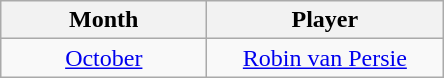<table class="wikitable" style="text-align:center">
<tr>
<th>Month</th>
<th>Player</th>
</tr>
<tr>
<td width="130"><a href='#'>October</a></td>
<td width="150"> <a href='#'>Robin van Persie</a></td>
</tr>
</table>
